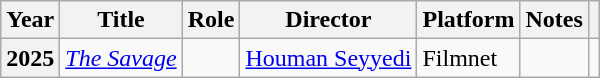<table class="wikitable plainrowheaders sortable"  style=font-size:100%>
<tr>
<th scope="col">Year</th>
<th scope="col">Title</th>
<th scope="col">Role</th>
<th scope="col">Director</th>
<th scope="col" class="unsortable">Platform</th>
<th scope="col" class="unsortable">Notes</th>
<th scope="col" class="unsortable"></th>
</tr>
<tr>
<th scope=row>2025</th>
<td><em><a href='#'>The Savage</a></em></td>
<td></td>
<td><a href='#'>Houman Seyyedi</a></td>
<td>Filmnet</td>
<td></td>
<td></td>
</tr>
</table>
